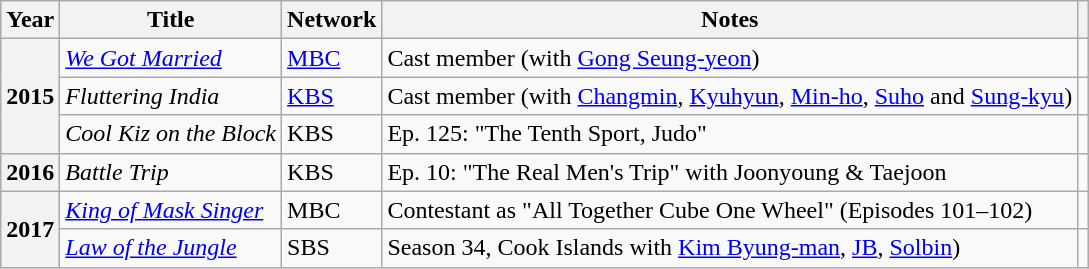<table class="wikitable plainrowheaders sortable">
<tr>
<th>Year</th>
<th>Title</th>
<th>Network</th>
<th>Notes</th>
<th></th>
</tr>
<tr>
<th scope="row" rowspan="3">2015</th>
<td><em><a href='#'>We Got Married</a></em></td>
<td><a href='#'>MBC</a></td>
<td>Cast member (with <a href='#'>Gong Seung-yeon</a>)</td>
<td></td>
</tr>
<tr>
<td><em>Fluttering India</em></td>
<td><a href='#'>KBS</a></td>
<td>Cast member (with <a href='#'>Changmin</a>, <a href='#'>Kyuhyun</a>, <a href='#'>Min-ho</a>, <a href='#'>Suho</a> and <a href='#'>Sung-kyu</a>)</td>
<td></td>
</tr>
<tr>
<td><em>Cool Kiz on the Block</em></td>
<td>KBS</td>
<td>Ep. 125: "The Tenth Sport, Judo"</td>
<td></td>
</tr>
<tr>
<th scope="row">2016</th>
<td><em>Battle Trip</em></td>
<td>KBS</td>
<td>Ep. 10: "The Real Men's Trip" with Joonyoung & Taejoon</td>
<td></td>
</tr>
<tr>
<th scope="row" rowspan="2">2017</th>
<td><em><a href='#'>King of Mask Singer</a></em></td>
<td>MBC</td>
<td>Contestant as "All Together Cube One Wheel" (Episodes 101–102)</td>
<td></td>
</tr>
<tr>
<td><em><a href='#'>Law of the Jungle</a></em></td>
<td>SBS</td>
<td>Season 34, Cook Islands with <a href='#'>Kim Byung-man</a>, <a href='#'>JB</a>, <a href='#'>Solbin</a>)</td>
<td></td>
</tr>
</table>
